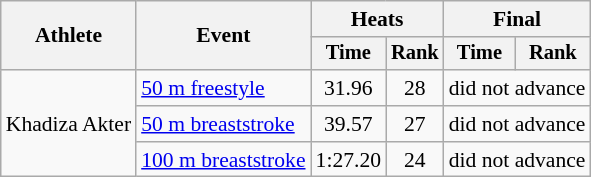<table class=wikitable style=font-size:90%;text-align:center>
<tr>
<th rowspan="2">Athlete</th>
<th rowspan="2">Event</th>
<th colspan="2">Heats</th>
<th colspan="2">Final</th>
</tr>
<tr style="font-size:95%">
<th>Time</th>
<th>Rank</th>
<th>Time</th>
<th>Rank</th>
</tr>
<tr>
<td align=left rowspan=3>Khadiza Akter</td>
<td align=left><a href='#'>50 m freestyle</a></td>
<td>31.96</td>
<td>28</td>
<td colspan=2>did not advance</td>
</tr>
<tr>
<td align=left><a href='#'>50 m breaststroke</a></td>
<td>39.57</td>
<td>27</td>
<td colspan=2>did not advance</td>
</tr>
<tr>
<td align=left><a href='#'>100 m breaststroke</a></td>
<td>1:27.20</td>
<td>24</td>
<td colspan=2>did not advance</td>
</tr>
</table>
